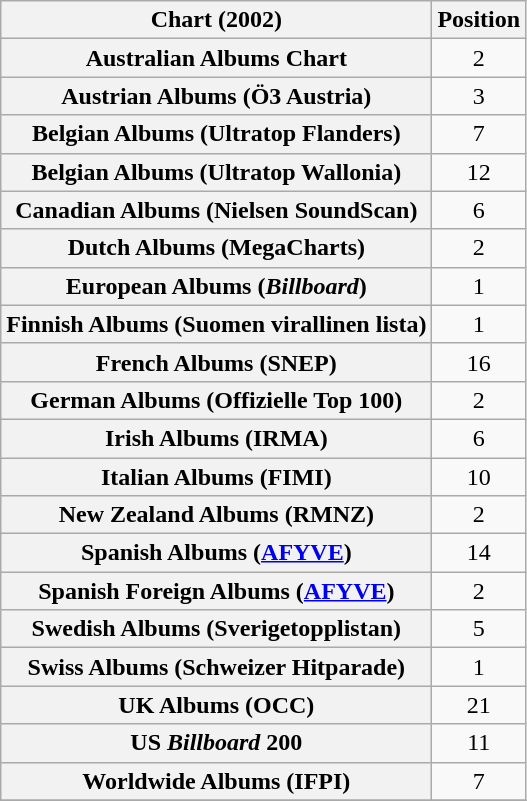<table class="wikitable sortable plainrowheaders">
<tr>
<th scope="col">Chart (2002)</th>
<th scope="col">Position</th>
</tr>
<tr>
<th scope="row">Australian Albums Chart</th>
<td style="text-align:center;">2</td>
</tr>
<tr>
<th scope="row">Austrian Albums (Ö3 Austria)</th>
<td style="text-align:center;">3</td>
</tr>
<tr>
<th scope="row">Belgian Albums (Ultratop Flanders)</th>
<td style="text-align:center;">7</td>
</tr>
<tr>
<th scope="row">Belgian Albums (Ultratop Wallonia)</th>
<td style="text-align:center;">12</td>
</tr>
<tr>
<th scope="row">Canadian Albums (Nielsen SoundScan)</th>
<td style="text-align:center;">6</td>
</tr>
<tr>
<th scope="row">Dutch Albums (MegaCharts)</th>
<td style="text-align:center;">2</td>
</tr>
<tr>
<th scope="row">European Albums (<em>Billboard</em>)</th>
<td style="text-align:center;">1</td>
</tr>
<tr>
<th scope="row">Finnish Albums (Suomen virallinen lista)</th>
<td style="text-align:center;">1</td>
</tr>
<tr>
<th scope="row">French Albums (SNEP)</th>
<td style="text-align:center;">16</td>
</tr>
<tr>
<th scope="row">German Albums (Offizielle Top 100)</th>
<td style="text-align:center;">2</td>
</tr>
<tr>
<th scope="row">Irish Albums (IRMA)</th>
<td style="text-align:center;">6</td>
</tr>
<tr>
<th scope="row">Italian Albums (FIMI)</th>
<td style="text-align:center;">10</td>
</tr>
<tr>
<th scope="row">New Zealand Albums (RMNZ)</th>
<td style="text-align:center;">2</td>
</tr>
<tr>
<th scope="row">Spanish Albums (<a href='#'>AFYVE</a>)</th>
<td style="text-align:center;">14</td>
</tr>
<tr>
<th scope="row">Spanish Foreign Albums (<a href='#'>AFYVE</a>)</th>
<td style="text-align:center;">2</td>
</tr>
<tr>
<th scope="row">Swedish Albums (Sverigetopplistan)</th>
<td style="text-align:center;">5</td>
</tr>
<tr>
<th scope="row">Swiss Albums (Schweizer Hitparade)</th>
<td style="text-align:center;">1</td>
</tr>
<tr>
<th scope="row">UK Albums (OCC)</th>
<td style="text-align:center;">21</td>
</tr>
<tr>
<th scope="row">US <em>Billboard</em> 200</th>
<td style="text-align:center;">11</td>
</tr>
<tr>
<th scope="row">Worldwide Albums (IFPI)</th>
<td style="text-align:center;">7</td>
</tr>
<tr>
</tr>
</table>
